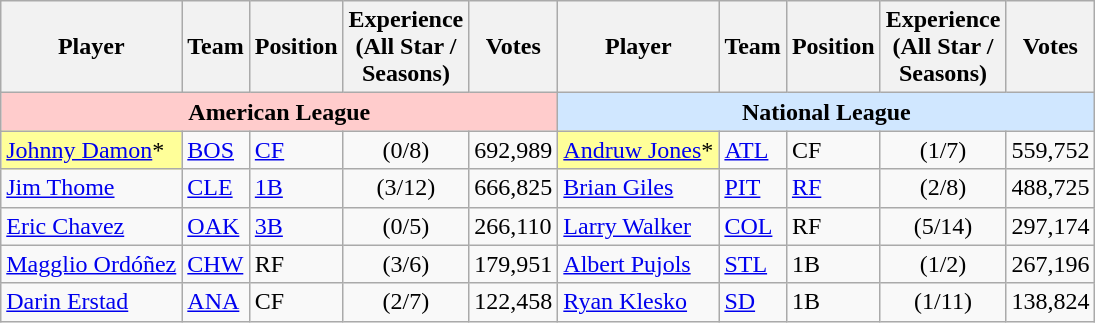<table class="wikitable">
<tr>
<th>Player</th>
<th>Team</th>
<th>Position</th>
<th>Experience<br>(All Star / <br>Seasons)</th>
<th>Votes</th>
<th>Player</th>
<th>Team</th>
<th>Position</th>
<th>Experience<br>(All Star / <br> Seasons)</th>
<th>Votes</th>
</tr>
<tr>
<th colspan=5 style="background-color:#FFCCCC">American League</th>
<th colspan=5 style="background-color:#D0E7FF">National League</th>
</tr>
<tr>
<td style="background:#FFFF99"><a href='#'>Johnny Damon</a>*</td>
<td><a href='#'>BOS</a></td>
<td><a href='#'>CF</a></td>
<td align="center">(0/8)</td>
<td>692,989</td>
<td style="background:#FFFF99"><a href='#'>Andruw Jones</a>*</td>
<td><a href='#'>ATL</a></td>
<td>CF</td>
<td align="center">(1/7)</td>
<td>559,752</td>
</tr>
<tr>
<td><a href='#'>Jim Thome</a></td>
<td><a href='#'>CLE</a></td>
<td><a href='#'>1B</a></td>
<td align="center">(3/12)</td>
<td>666,825</td>
<td><a href='#'>Brian Giles</a></td>
<td><a href='#'>PIT</a></td>
<td><a href='#'>RF</a></td>
<td align="center">(2/8)</td>
<td>488,725</td>
</tr>
<tr>
<td><a href='#'>Eric Chavez</a></td>
<td><a href='#'>OAK</a></td>
<td><a href='#'>3B</a></td>
<td align="center">(0/5)</td>
<td>266,110</td>
<td><a href='#'>Larry Walker</a></td>
<td><a href='#'>COL</a></td>
<td>RF</td>
<td align="center">(5/14)</td>
<td>297,174</td>
</tr>
<tr>
<td><a href='#'>Magglio Ordóñez</a></td>
<td><a href='#'>CHW</a></td>
<td>RF</td>
<td align="center">(3/6)</td>
<td>179,951</td>
<td><a href='#'>Albert Pujols</a></td>
<td><a href='#'>STL</a></td>
<td>1B</td>
<td align="center">(1/2)</td>
<td>267,196</td>
</tr>
<tr>
<td><a href='#'>Darin Erstad</a></td>
<td><a href='#'>ANA</a></td>
<td>CF</td>
<td align="center">(2/7)</td>
<td>122,458</td>
<td><a href='#'>Ryan Klesko</a></td>
<td><a href='#'>SD</a></td>
<td>1B</td>
<td align="center">(1/11)</td>
<td>138,824</td>
</tr>
</table>
